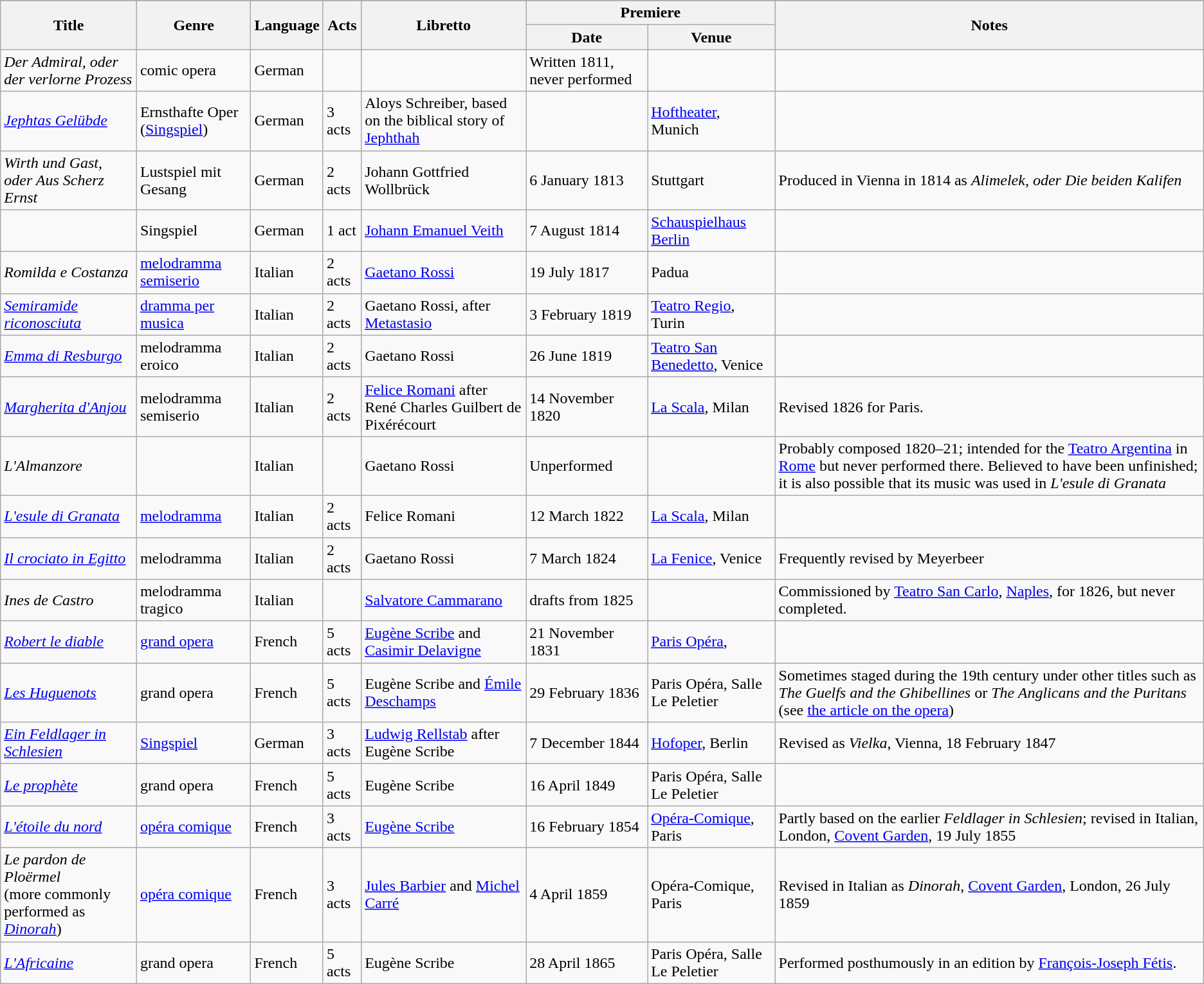<table class = "wikitable sortable plainrowheaders">
<tr>
</tr>
<tr>
<th rowspan="2">Title</th>
<th rowspan="2">Genre</th>
<th rowspan="2">Language</th>
<th rowspan="2">Acts</th>
<th rowspan="2">Libretto</th>
<th colspan="2">Premiere</th>
<th rowspan="2" class="unsortable">Notes</th>
</tr>
<tr>
<th>Date</th>
<th>Venue</th>
</tr>
<tr>
<td><em>Der Admiral, oder der verlorne Prozess</em></td>
<td>comic opera</td>
<td>German</td>
<td></td>
<td></td>
<td>Written 1811, never performed</td>
<td></td>
<td></td>
</tr>
<tr>
<td><em><a href='#'>Jephtas Gelübde</a></em></td>
<td>Ernsthafte Oper (<a href='#'>Singspiel</a>)</td>
<td>German</td>
<td>3 acts</td>
<td>Aloys Schreiber, based on the biblical story of <a href='#'>Jephthah</a></td>
<td></td>
<td><a href='#'>Hoftheater</a>, Munich</td>
<td></td>
</tr>
<tr>
<td><em>Wirth und Gast, oder Aus Scherz Ernst</em></td>
<td>Lustspiel mit Gesang</td>
<td>German</td>
<td>2 acts</td>
<td> Johann Gottfried Wollbrück</td>
<td>6 January 1813</td>
<td>Stuttgart</td>
<td>Produced in Vienna in 1814 as <em>Alimelek, oder Die beiden Kalifen</em></td>
</tr>
<tr>
<td><em></em></td>
<td>Singspiel</td>
<td>German</td>
<td>1 act</td>
<td> <a href='#'>Johann Emanuel Veith</a></td>
<td>7 August 1814</td>
<td><a href='#'>Schauspielhaus Berlin</a></td>
<td></td>
</tr>
<tr>
<td><em>Romilda e Costanza</em></td>
<td><a href='#'>melodramma</a> <a href='#'>semiserio</a></td>
<td>Italian</td>
<td>2 acts</td>
<td><a href='#'>Gaetano Rossi</a></td>
<td>19 July 1817</td>
<td>Padua</td>
<td></td>
</tr>
<tr>
<td><em><a href='#'>Semiramide riconosciuta</a></em></td>
<td><a href='#'>dramma per musica</a></td>
<td>Italian</td>
<td>2 acts</td>
<td>Gaetano Rossi, after <a href='#'>Metastasio</a></td>
<td>3 February 1819</td>
<td><a href='#'>Teatro Regio</a>, Turin</td>
<td></td>
</tr>
<tr>
<td><em><a href='#'>Emma di Resburgo</a></em></td>
<td>melodramma eroico</td>
<td>Italian</td>
<td>2 acts</td>
<td>Gaetano Rossi</td>
<td>26 June 1819</td>
<td><a href='#'>Teatro San Benedetto</a>, Venice</td>
<td></td>
</tr>
<tr>
<td><em><a href='#'>Margherita d'Anjou</a></em></td>
<td>melodramma semiserio</td>
<td>Italian</td>
<td>2 acts</td>
<td><a href='#'>Felice Romani</a> after René Charles Guilbert de Pixérécourt</td>
<td>14 November 1820</td>
<td><a href='#'>La Scala</a>, Milan</td>
<td>Revised 1826 for Paris.</td>
</tr>
<tr>
<td><em>L'Almanzore</em></td>
<td></td>
<td>Italian</td>
<td></td>
<td>Gaetano Rossi</td>
<td>Unperformed</td>
<td></td>
<td>Probably composed 1820–21; intended for the <a href='#'>Teatro Argentina</a> in <a href='#'>Rome</a> but never performed there. Believed to have been unfinished; it is also possible that its music was used in <em>L'esule di Granata</em></td>
</tr>
<tr>
<td><em><a href='#'>L'esule di Granata</a></em></td>
<td><a href='#'>melodramma</a></td>
<td>Italian</td>
<td>2 acts</td>
<td>Felice Romani</td>
<td>12 March 1822</td>
<td><a href='#'>La Scala</a>, Milan</td>
<td></td>
</tr>
<tr>
<td><em><a href='#'>Il crociato in Egitto</a></em></td>
<td>melodramma</td>
<td>Italian</td>
<td>2 acts</td>
<td>Gaetano Rossi</td>
<td>7 March 1824</td>
<td><a href='#'>La Fenice</a>, Venice</td>
<td>Frequently revised by Meyerbeer</td>
</tr>
<tr>
<td><em>Ines de Castro</em></td>
<td>melodramma tragico</td>
<td>Italian</td>
<td></td>
<td><a href='#'>Salvatore Cammarano</a></td>
<td> drafts from 1825</td>
<td></td>
<td>Commissioned by <a href='#'>Teatro San Carlo</a>, <a href='#'>Naples</a>, for 1826, but never completed.</td>
</tr>
<tr>
<td><em><a href='#'>Robert le diable</a></em></td>
<td><a href='#'>grand opera</a></td>
<td>French</td>
<td>5 acts</td>
<td><a href='#'>Eugène Scribe</a> and <a href='#'>Casimir Delavigne</a></td>
<td>21 November 1831</td>
<td><a href='#'>Paris Opéra</a>, </td>
<td></td>
</tr>
<tr>
<td><em><a href='#'>Les Huguenots</a></em></td>
<td>grand opera</td>
<td>French</td>
<td>5 acts</td>
<td>Eugène Scribe and <a href='#'>Émile Deschamps</a></td>
<td>29 February 1836</td>
<td>Paris Opéra, Salle Le Peletier</td>
<td>Sometimes staged during the 19th century under other titles such as <em>The Guelfs and the Ghibellines</em> or <em>The Anglicans and the Puritans</em> (see <a href='#'>the article on the opera</a>)</td>
</tr>
<tr>
<td><em><a href='#'>Ein Feldlager in Schlesien</a></em></td>
<td><a href='#'>Singspiel</a></td>
<td>German</td>
<td>3 acts</td>
<td><a href='#'>Ludwig Rellstab</a> after Eugène Scribe</td>
<td>7 December 1844</td>
<td><a href='#'>Hofoper</a>, Berlin</td>
<td>Revised as <em>Vielka</em>, Vienna, 18 February 1847</td>
</tr>
<tr>
<td><em><a href='#'>Le prophète</a></em></td>
<td>grand opera</td>
<td>French</td>
<td>5 acts</td>
<td>Eugène Scribe</td>
<td>16 April 1849</td>
<td>Paris Opéra, Salle Le Peletier</td>
<td></td>
</tr>
<tr>
<td><em><a href='#'>L'étoile du nord</a></em></td>
<td><a href='#'>opéra comique</a></td>
<td>French</td>
<td>3 acts</td>
<td><a href='#'>Eugène Scribe</a></td>
<td>16 February 1854</td>
<td><a href='#'>Opéra-Comique</a>, Paris</td>
<td>Partly based on the earlier <em>Feldlager in Schlesien</em>; revised in Italian, London, <a href='#'>Covent Garden</a>, 19 July 1855</td>
</tr>
<tr>
<td><em>Le pardon de Ploërmel</em><br>(more commonly performed as <em><a href='#'>Dinorah</a></em>)</td>
<td><a href='#'>opéra comique</a></td>
<td>French</td>
<td>3 acts</td>
<td><a href='#'>Jules Barbier</a> and <a href='#'>Michel Carré</a></td>
<td>4 April 1859</td>
<td>Opéra-Comique, Paris</td>
<td>Revised in Italian as <em>Dinorah</em>, <a href='#'>Covent Garden</a>, London, 26 July 1859</td>
</tr>
<tr>
<td><em><a href='#'>L'Africaine</a></em></td>
<td>grand opera</td>
<td>French</td>
<td>5 acts</td>
<td>Eugène Scribe</td>
<td>28 April 1865</td>
<td>Paris Opéra, Salle Le Peletier</td>
<td>Performed posthumously in an edition by <a href='#'>François-Joseph Fétis</a>.</td>
</tr>
</table>
